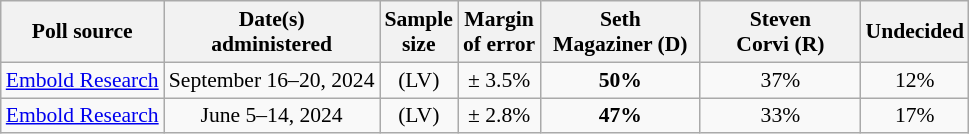<table class="wikitable" style="font-size:90%;text-align:center;">
<tr>
<th>Poll source</th>
<th>Date(s)<br>administered</th>
<th>Sample<br>size</th>
<th>Margin<br>of error</th>
<th style="width:100px;">Seth<br>Magaziner (D)</th>
<th style="width:100px;">Steven<br>Corvi (R)</th>
<th>Undecided</th>
</tr>
<tr>
<td style="text-align:left;"><a href='#'>Embold Research</a></td>
<td data-sort-value="2024-09-30">September 16–20, 2024</td>
<td>(LV)</td>
<td>± 3.5%</td>
<td><strong>50%</strong></td>
<td>37%</td>
<td>12%</td>
</tr>
<tr>
<td style="text-align:left;"><a href='#'>Embold Research</a></td>
<td data-sort-value="2024-06-26">June 5–14, 2024</td>
<td>(LV)</td>
<td>± 2.8%</td>
<td><strong>47%</strong></td>
<td>33%</td>
<td>17%</td>
</tr>
</table>
